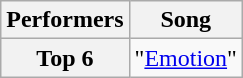<table class="wikitable unsortable" style="text-align:center;">
<tr>
<th scope="col">Performers</th>
<th scope="col">Song</th>
</tr>
<tr>
<th scope="row">Top 6</th>
<td>"<a href='#'>Emotion</a>"</td>
</tr>
</table>
